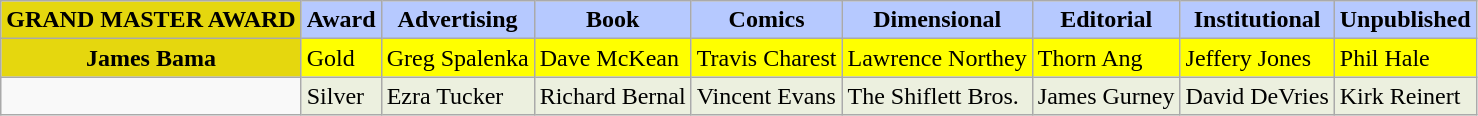<table class="wikitable">
<tr>
<th style="background:#e5d70e">GRAND MASTER AWARD</th>
<th style="background:#b6c9ff">Award</th>
<th style="background:#b6c9ff">Advertising</th>
<th style="background:#b6c9ff">Book</th>
<th style="background:#b6c9ff">Comics</th>
<th style="background:#b6c9ff">Dimensional</th>
<th style="background:#b6c9ff">Editorial</th>
<th style="background:#b6c9ff">Institutional</th>
<th style="background:#b6c9ff">Unpublished</th>
</tr>
<tr>
<td style="background:#e5d70e" align="center"><strong>James Bama</strong></td>
<td style="background:#ffff00">Gold</td>
<td style="background:#ffff00">Greg Spalenka</td>
<td style="background:#ffff00">Dave McKean</td>
<td style="background:#ffff00">Travis Charest</td>
<td style="background:#ffff00">Lawrence Northey</td>
<td style="background:#ffff00">Thorn Ang</td>
<td style="background:#ffff00">Jeffery Jones</td>
<td style="background:#ffff00">Phil Hale</td>
</tr>
<tr>
<td></td>
<td style="background:#ecf0df">Silver</td>
<td style="background:#ecf0df">Ezra Tucker</td>
<td style="background:#ecf0df">Richard Bernal</td>
<td style="background:#ecf0df">Vincent Evans</td>
<td style="background:#ecf0df">The Shiflett Bros.</td>
<td style="background:#ecf0df">James Gurney</td>
<td style="background:#ecf0df">David DeVries</td>
<td style="background:#ecf0df">Kirk Reinert</td>
</tr>
</table>
